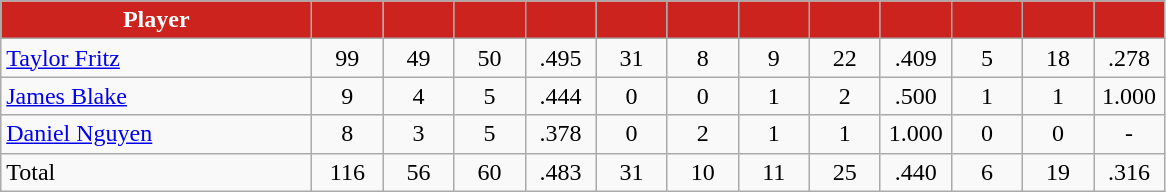<table class="wikitable" style="text-align:center">
<tr>
<th style="background:#CD231F; color:white" width="200px">Player</th>
<th style="background:#CD231F; color:white" width="40px"></th>
<th style="background:#CD231F; color:white" width="40px"></th>
<th style="background:#CD231F; color:white" width="40px"></th>
<th style="background:#CD231F; color:white" width="40px"></th>
<th style="background:#CD231F; color:white" width="40px"></th>
<th style="background:#CD231F; color:white" width="40px"></th>
<th style="background:#CD231F; color:white" width="40px"></th>
<th style="background:#CD231F; color:white" width="40px"></th>
<th style="background:#CD231F; color:white" width="40px"></th>
<th style="background:#CD231F; color:white" width="40px"></th>
<th style="background:#CD231F; color:white" width="40px"></th>
<th style="background:#CD231F; color:white" width="40px"></th>
</tr>
<tr>
<td style="text-align:left"><a href='#'>Taylor Fritz</a></td>
<td>99</td>
<td>49</td>
<td>50</td>
<td>.495</td>
<td>31</td>
<td>8</td>
<td>9</td>
<td>22</td>
<td>.409</td>
<td>5</td>
<td>18</td>
<td>.278</td>
</tr>
<tr>
<td style="text-align:left"><a href='#'>James Blake</a></td>
<td>9</td>
<td>4</td>
<td>5</td>
<td>.444</td>
<td>0</td>
<td>0</td>
<td>1</td>
<td>2</td>
<td>.500</td>
<td>1</td>
<td>1</td>
<td>1.000</td>
</tr>
<tr>
<td style="text-align:left"><a href='#'>Daniel Nguyen</a></td>
<td>8</td>
<td>3</td>
<td>5</td>
<td>.378</td>
<td>0</td>
<td>2</td>
<td>1</td>
<td>1</td>
<td>1.000</td>
<td>0</td>
<td>0</td>
<td>-</td>
</tr>
<tr>
<td style="text-align:left">Total</td>
<td>116</td>
<td>56</td>
<td>60</td>
<td>.483</td>
<td>31</td>
<td>10</td>
<td>11</td>
<td>25</td>
<td>.440</td>
<td>6</td>
<td>19</td>
<td>.316</td>
</tr>
</table>
